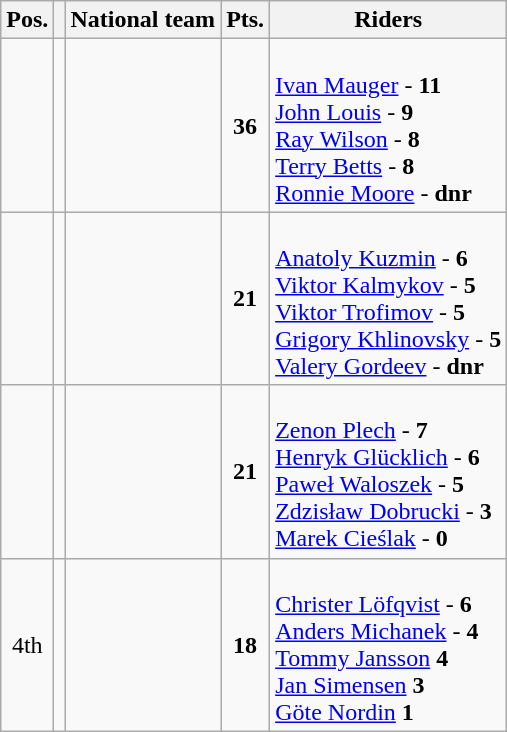<table class=wikitable style="font-size:100%;">
<tr>
<th>Pos.</th>
<th></th>
<th>National team</th>
<th>Pts.</th>
<th>Riders</th>
</tr>
<tr align=center >
<td></td>
<td></td>
<td align=left></td>
<td><strong>36</strong></td>
<td align=left><br><a href='#'>Ivan Mauger</a> - <strong>11</strong><br>
<a href='#'>John Louis</a> - <strong>9</strong><br>
<a href='#'>Ray Wilson</a> - <strong>8</strong><br>
<a href='#'>Terry Betts</a> - <strong>8</strong><br>
<a href='#'>Ronnie Moore</a> - <strong>dnr</strong></td>
</tr>
<tr align=center >
<td></td>
<td></td>
<td align=left></td>
<td><strong>21</strong></td>
<td align=left><br><a href='#'>Anatoly Kuzmin</a> - <strong>6</strong><br>
<a href='#'>Viktor Kalmykov</a> - <strong>5</strong><br>
<a href='#'>Viktor Trofimov</a> - <strong>5</strong><br>
<a href='#'>Grigory Khlinovsky</a> - <strong>5</strong><br>
<a href='#'>Valery Gordeev</a> - <strong>dnr</strong></td>
</tr>
<tr align=center >
<td></td>
<td></td>
<td align=left></td>
<td><strong>21</strong></td>
<td align=left><br><a href='#'>Zenon Plech</a> - <strong>7</strong><br>
<a href='#'>Henryk Glücklich</a> - <strong>6</strong><br>
<a href='#'>Paweł Waloszek</a> - <strong>5</strong><br>
<a href='#'>Zdzisław Dobrucki</a> - <strong>3</strong><br>
<a href='#'>Marek Cieślak</a> - <strong>0</strong></td>
</tr>
<tr align=center >
<td>4th</td>
<td></td>
<td align=left></td>
<td><strong>18</strong></td>
<td align=left><br><a href='#'>Christer Löfqvist</a> - <strong>6</strong><br>
<a href='#'>Anders Michanek</a> - <strong>4</strong><br>
<a href='#'>Tommy Jansson</a> <strong>4</strong><br>
<a href='#'>Jan Simensen</a> <strong>3</strong><br>
<a href='#'>Göte Nordin</a> <strong>1</strong></td>
</tr>
</table>
